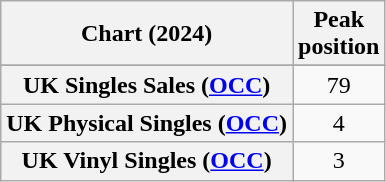<table class="wikitable sortable plainrowheaders" style="text-align:center">
<tr>
<th scope="col">Chart (2024)</th>
<th scope="col">Peak<br>position</th>
</tr>
<tr>
</tr>
<tr>
<th scope="row">UK Singles Sales (<a href='#'>OCC</a>)</th>
<td>79</td>
</tr>
<tr>
<th scope="row">UK Physical Singles (<a href='#'>OCC</a>)</th>
<td>4</td>
</tr>
<tr>
<th scope="row">UK Vinyl Singles (<a href='#'>OCC</a>)</th>
<td>3</td>
</tr>
</table>
